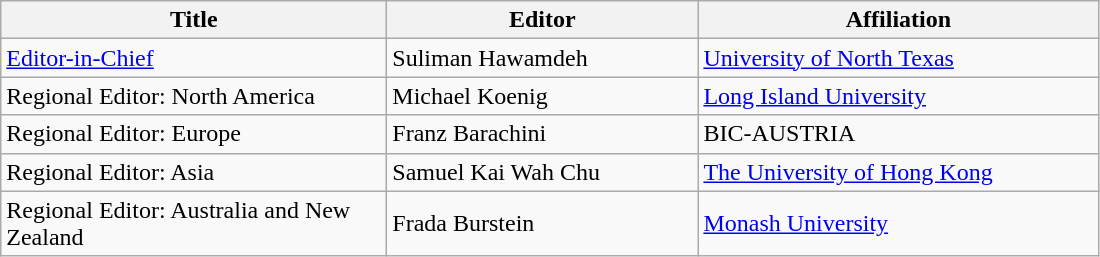<table class="wikitable">
<tr>
<th width="250">Title</th>
<th width="200">Editor</th>
<th width="260">Affiliation</th>
</tr>
<tr>
<td><a href='#'>Editor-in-Chief</a></td>
<td>Suliman Hawamdeh</td>
<td><a href='#'>University of North Texas</a></td>
</tr>
<tr>
<td>Regional Editor: North America</td>
<td>Michael Koenig</td>
<td><a href='#'>Long Island University</a></td>
</tr>
<tr>
<td>Regional Editor: Europe</td>
<td>Franz Barachini</td>
<td>BIC-AUSTRIA</td>
</tr>
<tr>
<td>Regional Editor: Asia</td>
<td>Samuel Kai Wah Chu</td>
<td><a href='#'>The University of Hong Kong</a></td>
</tr>
<tr>
<td>Regional Editor: Australia and New Zealand</td>
<td>Frada Burstein</td>
<td><a href='#'>Monash University</a></td>
</tr>
</table>
